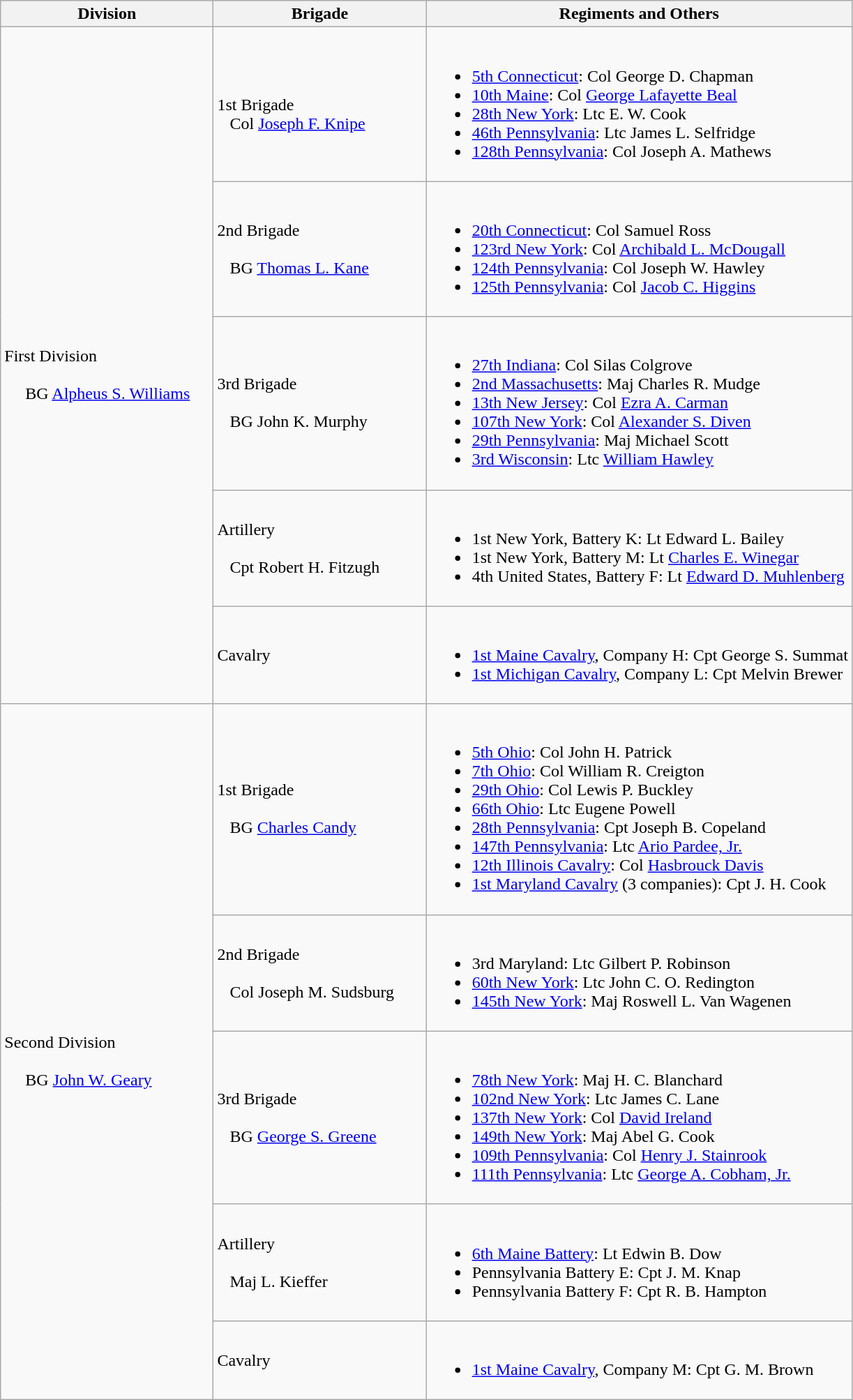<table class="wikitable">
<tr>
<th width=25%>Division</th>
<th width=25%>Brigade</th>
<th>Regiments and Others</th>
</tr>
<tr>
<td rowspan=5><br>First Division<br><br>    
BG <a href='#'>Alpheus S. Williams</a></td>
<td><br>1st Brigade
<br>  
Col <a href='#'>Joseph F. Knipe</a></td>
<td><br><ul><li><a href='#'>5th Connecticut</a>: Col George D. Chapman</li><li><a href='#'>10th Maine</a>: Col <a href='#'>George Lafayette Beal</a></li><li><a href='#'>28th New York</a>: Ltc E. W. Cook</li><li><a href='#'>46th Pennsylvania</a>: Ltc James L. Selfridge</li><li><a href='#'>128th Pennsylvania</a>: Col Joseph A. Mathews</li></ul></td>
</tr>
<tr>
<td>2nd Brigade<br><br>  
BG <a href='#'>Thomas L. Kane</a></td>
<td><br><ul><li><a href='#'>20th Connecticut</a>: Col Samuel Ross</li><li><a href='#'>123rd New York</a>: Col <a href='#'>Archibald L. McDougall</a></li><li><a href='#'>124th Pennsylvania</a>: Col Joseph W. Hawley</li><li><a href='#'>125th Pennsylvania</a>: Col <a href='#'>Jacob C. Higgins</a></li></ul></td>
</tr>
<tr>
<td>3rd Brigade<br><br>  
BG John K. Murphy</td>
<td><br><ul><li><a href='#'>27th Indiana</a>: Col Silas Colgrove</li><li><a href='#'>2nd Massachusetts</a>: Maj Charles R. Mudge</li><li><a href='#'>13th New Jersey</a>: Col <a href='#'>Ezra A. Carman</a></li><li><a href='#'>107th New York</a>: Col <a href='#'>Alexander S. Diven</a></li><li><a href='#'>29th Pennsylvania</a>: Maj Michael Scott</li><li><a href='#'>3rd Wisconsin</a>: Ltc <a href='#'>William Hawley</a></li></ul></td>
</tr>
<tr>
<td>Artillery<br><br>  
Cpt Robert H. Fitzugh</td>
<td><br><ul><li>1st New York, Battery K: Lt Edward L. Bailey</li><li>1st New York, Battery M: Lt <a href='#'>Charles E. Winegar</a></li><li>4th United States, Battery F: Lt <a href='#'>Edward D. Muhlenberg</a></li></ul></td>
</tr>
<tr>
<td>Cavalry</td>
<td><br><ul><li><a href='#'>1st Maine Cavalry</a>, Company H: Cpt George S. Summat</li><li><a href='#'>1st Michigan Cavalry</a>, Company L: Cpt Melvin Brewer</li></ul></td>
</tr>
<tr>
<td rowspan=5><br>Second Division<br><br>    
BG <a href='#'>John W. Geary</a></td>
<td>1st Brigade<br><br>  
BG <a href='#'>Charles Candy</a></td>
<td><br><ul><li><a href='#'>5th Ohio</a>: Col John H. Patrick</li><li><a href='#'>7th Ohio</a>: Col William R. Creigton</li><li><a href='#'>29th Ohio</a>: Col Lewis P. Buckley</li><li><a href='#'>66th Ohio</a>: Ltc Eugene Powell</li><li><a href='#'>28th Pennsylvania</a>: Cpt Joseph B. Copeland</li><li><a href='#'>147th Pennsylvania</a>: Ltc <a href='#'>Ario Pardee, Jr.</a></li><li><a href='#'>12th Illinois Cavalry</a>: Col <a href='#'>Hasbrouck Davis</a></li><li><a href='#'>1st Maryland Cavalry</a> (3 companies): Cpt J. H. Cook</li></ul></td>
</tr>
<tr>
<td>2nd Brigade<br><br>  
Col Joseph M. Sudsburg</td>
<td><br><ul><li>3rd Maryland: Ltc Gilbert P. Robinson</li><li><a href='#'>60th New York</a>: Ltc John C. O. Redington</li><li><a href='#'>145th New York</a>: Maj Roswell L. Van Wagenen</li></ul></td>
</tr>
<tr>
<td>3rd Brigade<br><br>  
BG <a href='#'>George S. Greene</a></td>
<td><br><ul><li><a href='#'>78th New York</a>: Maj H. C. Blanchard</li><li><a href='#'>102nd New York</a>: Ltc James C. Lane</li><li><a href='#'>137th New York</a>: Col <a href='#'>David Ireland</a></li><li><a href='#'>149th New York</a>: Maj Abel G. Cook</li><li><a href='#'>109th Pennsylvania</a>: Col <a href='#'>Henry J. Stainrook</a></li><li><a href='#'>111th Pennsylvania</a>: Ltc <a href='#'>George A. Cobham, Jr.</a></li></ul></td>
</tr>
<tr>
<td>Artillery<br><br>  
Maj L. Kieffer</td>
<td><br><ul><li><a href='#'>6th Maine Battery</a>: Lt Edwin B. Dow</li><li>Pennsylvania Battery E: Cpt J. M. Knap</li><li>Pennsylvania Battery F: Cpt R. B. Hampton</li></ul></td>
</tr>
<tr>
<td>Cavalry</td>
<td><br><ul><li><a href='#'>1st Maine Cavalry</a>, Company M: Cpt G. M. Brown</li></ul></td>
</tr>
</table>
